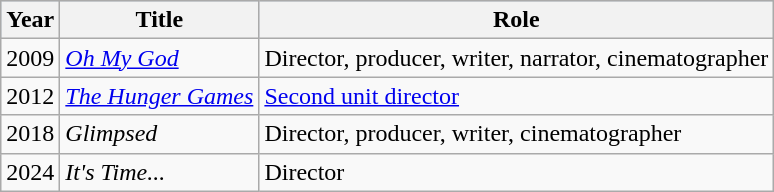<table class="wikitable">
<tr style="background:#b0c4de; text-align:center;">
<th>Year</th>
<th>Title</th>
<th>Role</th>
</tr>
<tr>
<td>2009</td>
<td><em><a href='#'>Oh My God</a></em></td>
<td>Director, producer, writer, narrator, cinematographer</td>
</tr>
<tr>
<td>2012</td>
<td><em><a href='#'>The Hunger Games</a></em></td>
<td><a href='#'>Second unit director</a></td>
</tr>
<tr>
<td>2018</td>
<td><em>Glimpsed</em></td>
<td>Director, producer, writer, cinematographer</td>
</tr>
<tr>
<td>2024</td>
<td><em>It's Time...</em></td>
<td>Director</td>
</tr>
</table>
